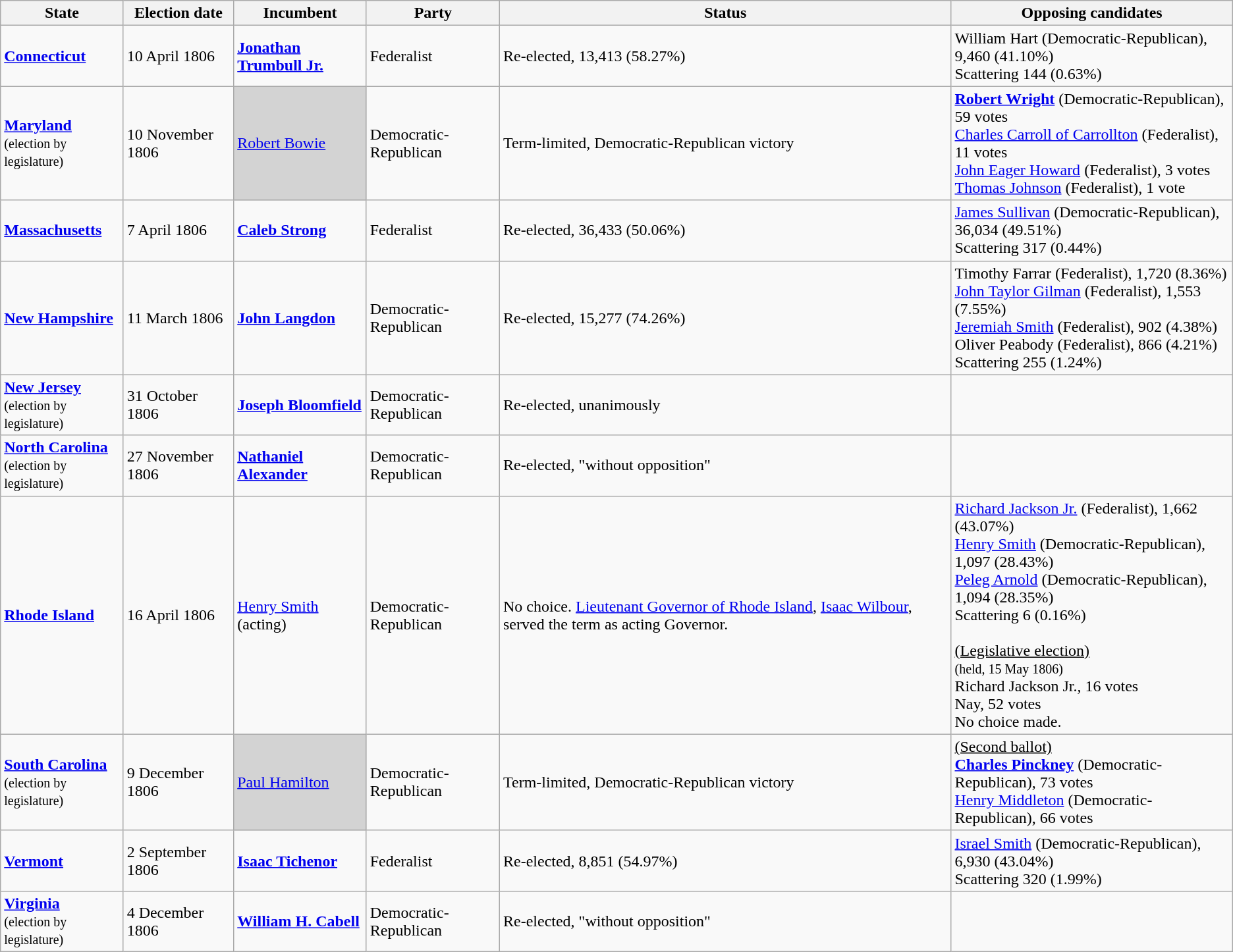<table class="wikitable">
<tr>
<th>State</th>
<th>Election date</th>
<th>Incumbent</th>
<th>Party</th>
<th>Status</th>
<th>Opposing candidates</th>
</tr>
<tr>
<td><strong><a href='#'>Connecticut</a></strong></td>
<td>10 April 1806</td>
<td><strong><a href='#'>Jonathan Trumbull Jr.</a></strong></td>
<td>Federalist</td>
<td>Re-elected, 13,413 (58.27%)</td>
<td>William Hart (Democratic-Republican), 9,460 (41.10%)<br>Scattering 144 (0.63%)<br></td>
</tr>
<tr>
<td><strong><a href='#'>Maryland</a></strong><br><small>(election by legislature)</small></td>
<td>10 November 1806</td>
<td bgcolor="lightgrey"><a href='#'>Robert Bowie</a></td>
<td>Democratic-Republican</td>
<td>Term-limited, Democratic-Republican victory</td>
<td><strong><a href='#'>Robert Wright</a></strong> (Democratic-Republican), 59 votes<br><a href='#'>Charles Carroll of Carrollton</a> (Federalist), 11 votes<br><a href='#'>John Eager Howard</a> (Federalist), 3 votes<br><a href='#'>Thomas Johnson</a> (Federalist), 1 vote<br></td>
</tr>
<tr>
<td><strong><a href='#'>Massachusetts</a></strong></td>
<td>7 April 1806</td>
<td><strong><a href='#'>Caleb Strong</a></strong></td>
<td>Federalist</td>
<td>Re-elected, 36,433 (50.06%)</td>
<td><a href='#'>James Sullivan</a> (Democratic-Republican), 36,034 (49.51%)<br>Scattering 317 (0.44%)<br></td>
</tr>
<tr>
<td><strong><a href='#'>New Hampshire</a></strong></td>
<td>11 March 1806</td>
<td><strong><a href='#'>John Langdon</a></strong></td>
<td>Democratic-Republican</td>
<td>Re-elected, 15,277 (74.26%)</td>
<td>Timothy Farrar (Federalist), 1,720 (8.36%)<br><a href='#'>John Taylor Gilman</a> (Federalist), 1,553 (7.55%)<br><a href='#'>Jeremiah Smith</a> (Federalist), 902 (4.38%)<br>Oliver Peabody (Federalist), 866 (4.21%)<br>Scattering 255 (1.24%)<br></td>
</tr>
<tr>
<td><strong><a href='#'>New Jersey</a></strong><br><small>(election by legislature)</small></td>
<td>31 October 1806</td>
<td><strong><a href='#'>Joseph Bloomfield</a></strong></td>
<td>Democratic-Republican</td>
<td>Re-elected, unanimously<br></td>
<td></td>
</tr>
<tr>
<td><strong><a href='#'>North Carolina</a></strong><br><small>(election by legislature)</small></td>
<td>27 November 1806</td>
<td><strong><a href='#'>Nathaniel Alexander</a></strong></td>
<td>Democratic-Republican</td>
<td>Re-elected, "without opposition"<br></td>
<td></td>
</tr>
<tr>
<td><strong><a href='#'>Rhode Island</a></strong></td>
<td>16 April 1806</td>
<td><a href='#'>Henry Smith</a> (acting)</td>
<td>Democratic-Republican</td>
<td>No choice. <a href='#'>Lieutenant Governor of Rhode Island</a>, <a href='#'>Isaac Wilbour</a>, served the term as acting Governor.</td>
<td><a href='#'>Richard Jackson Jr.</a> (Federalist), 1,662 (43.07%)<br><a href='#'>Henry Smith</a> (Democratic-Republican), 1,097 (28.43%)<br><a href='#'>Peleg Arnold</a> (Democratic-Republican), 1,094 (28.35%)<br>Scattering 6 (0.16%)<br><br><u>(Legislative election)</u><br><small>(held, 15 May 1806)</small><br>Richard Jackson Jr., 16 votes<br>Nay, 52 votes<br>No choice made.<br></td>
</tr>
<tr>
<td><strong><a href='#'>South Carolina</a></strong><br><small>(election by legislature)</small></td>
<td>9 December 1806</td>
<td bgcolor="lightgrey"><a href='#'>Paul Hamilton</a></td>
<td>Democratic-Republican</td>
<td>Term-limited, Democratic-Republican victory</td>
<td><u>(Second ballot)</u><br><strong><a href='#'>Charles Pinckney</a></strong> (Democratic-Republican), 73 votes<br><a href='#'>Henry Middleton</a> (Democratic-Republican), 66 votes<br></td>
</tr>
<tr>
<td><strong><a href='#'>Vermont</a></strong></td>
<td>2 September 1806</td>
<td><strong><a href='#'>Isaac Tichenor</a></strong></td>
<td>Federalist</td>
<td>Re-elected, 8,851 (54.97%)</td>
<td><a href='#'>Israel Smith</a> (Democratic-Republican), 6,930 (43.04%)<br>Scattering 320 (1.99%)<br></td>
</tr>
<tr>
<td><strong><a href='#'>Virginia</a></strong><br><small>(election by legislature)</small></td>
<td>4 December 1806</td>
<td><strong><a href='#'>William H. Cabell</a></strong></td>
<td>Democratic-Republican</td>
<td>Re-elected, "without opposition"<br></td>
<td></td>
</tr>
</table>
